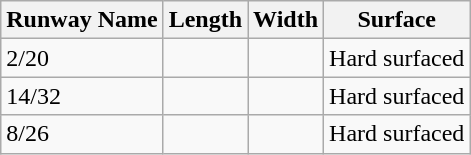<table class="wikitable">
<tr>
<th>Runway Name</th>
<th>Length</th>
<th>Width</th>
<th>Surface</th>
</tr>
<tr>
<td>2/20</td>
<td></td>
<td></td>
<td>Hard surfaced</td>
</tr>
<tr>
<td>14/32</td>
<td></td>
<td></td>
<td>Hard surfaced</td>
</tr>
<tr>
<td>8/26</td>
<td></td>
<td></td>
<td>Hard surfaced</td>
</tr>
</table>
